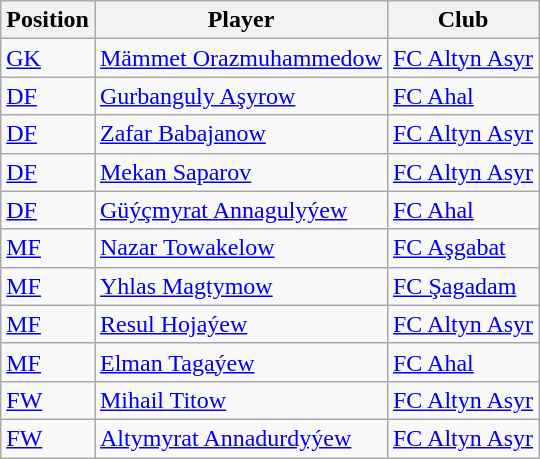<table class="wikitable" style="text-align:center">
<tr>
<th>Position</th>
<th>Player</th>
<th>Club</th>
</tr>
<tr>
<td align="left"><a href='#'>GK</a></td>
<td align="left"> <a href='#'>Mämmet Orazmuhammedow</a></td>
<td align="left"><a href='#'>FC Altyn Asyr</a></td>
</tr>
<tr>
<td align="left"><a href='#'>DF</a></td>
<td align="left"> <a href='#'>Gurbanguly Aşyrow</a></td>
<td align="left"><a href='#'>FC Ahal</a></td>
</tr>
<tr>
<td align="left"><a href='#'>DF</a></td>
<td align="left"> <a href='#'>Zafar Babajanow</a></td>
<td align="left"><a href='#'>FC Altyn Asyr</a></td>
</tr>
<tr>
<td align="left"><a href='#'>DF</a></td>
<td align="left"> <a href='#'>Mekan Saparov</a></td>
<td align="left"><a href='#'>FC Altyn Asyr</a></td>
</tr>
<tr>
<td align="left"><a href='#'>DF</a></td>
<td align="left"> <a href='#'>Güýçmyrat Annagulyýew</a></td>
<td align="left"><a href='#'>FC Ahal</a></td>
</tr>
<tr>
<td align="left"><a href='#'>MF</a></td>
<td align="left"> <a href='#'>Nazar Towakelow</a></td>
<td align="left"><a href='#'>FC Aşgabat</a></td>
</tr>
<tr>
<td align="left"><a href='#'>MF</a></td>
<td align="left"> <a href='#'>Yhlas Magtymow</a></td>
<td align="left"><a href='#'>FC Şagadam</a></td>
</tr>
<tr>
<td align="left"><a href='#'>MF</a></td>
<td align="left"> <a href='#'>Resul Hojaýew</a></td>
<td align="left"><a href='#'>FC Altyn Asyr</a></td>
</tr>
<tr>
<td align="left"><a href='#'>MF</a></td>
<td align="left"> <a href='#'>Elman Tagaýew</a></td>
<td align="left"><a href='#'>FC Ahal</a></td>
</tr>
<tr>
<td align="left"><a href='#'>FW</a></td>
<td align="left"> <a href='#'>Mihail Titow</a></td>
<td align="left"><a href='#'>FC Altyn Asyr</a></td>
</tr>
<tr>
<td align="left"><a href='#'>FW</a></td>
<td align="left"> <a href='#'>Altymyrat Annadurdyýew</a></td>
<td align="left"><a href='#'>FC Altyn Asyr</a></td>
</tr>
</table>
